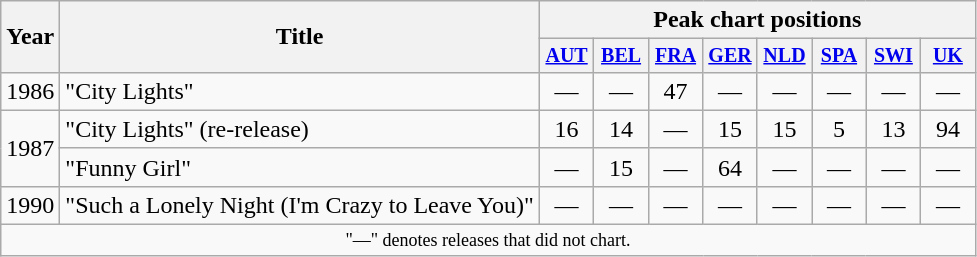<table class="wikitable" style="text-align:center;">
<tr>
<th rowspan="2">Year</th>
<th rowspan="2">Title</th>
<th colspan="10">Peak chart positions</th>
</tr>
<tr style="font-size:smaller;">
<th width="30"><a href='#'>AUT</a><br></th>
<th width="30"><a href='#'>BEL</a><br></th>
<th width="30"><a href='#'>FRA</a><br></th>
<th width="30"><a href='#'>GER</a><br></th>
<th width="30"><a href='#'>NLD</a><br></th>
<th width="30"><a href='#'>SPA</a><br></th>
<th width="30"><a href='#'>SWI</a><br></th>
<th width="30"><a href='#'>UK</a><br></th>
</tr>
<tr>
<td rowspan="1">1986</td>
<td align="left">"City Lights"</td>
<td>—</td>
<td>—</td>
<td>47</td>
<td>—</td>
<td>—</td>
<td>—</td>
<td>—</td>
<td>—</td>
</tr>
<tr>
<td rowspan="2">1987</td>
<td align="left">"City Lights" (re-release)</td>
<td>16</td>
<td>14</td>
<td>—</td>
<td>15</td>
<td>15</td>
<td>5</td>
<td>13</td>
<td>94</td>
</tr>
<tr>
<td align="left">"Funny Girl"</td>
<td>—</td>
<td>15</td>
<td>—</td>
<td>64</td>
<td>—</td>
<td>—</td>
<td>—</td>
<td>—</td>
</tr>
<tr>
<td rowspan="1">1990</td>
<td align="left">"Such a Lonely Night (I'm Crazy to Leave You)"</td>
<td>—</td>
<td>—</td>
<td>—</td>
<td>—</td>
<td>—</td>
<td>—</td>
<td>—</td>
<td>—</td>
</tr>
<tr>
<td colspan="10" style="text-align:center; font-size:9pt;">"—" denotes releases that did not chart.</td>
</tr>
</table>
